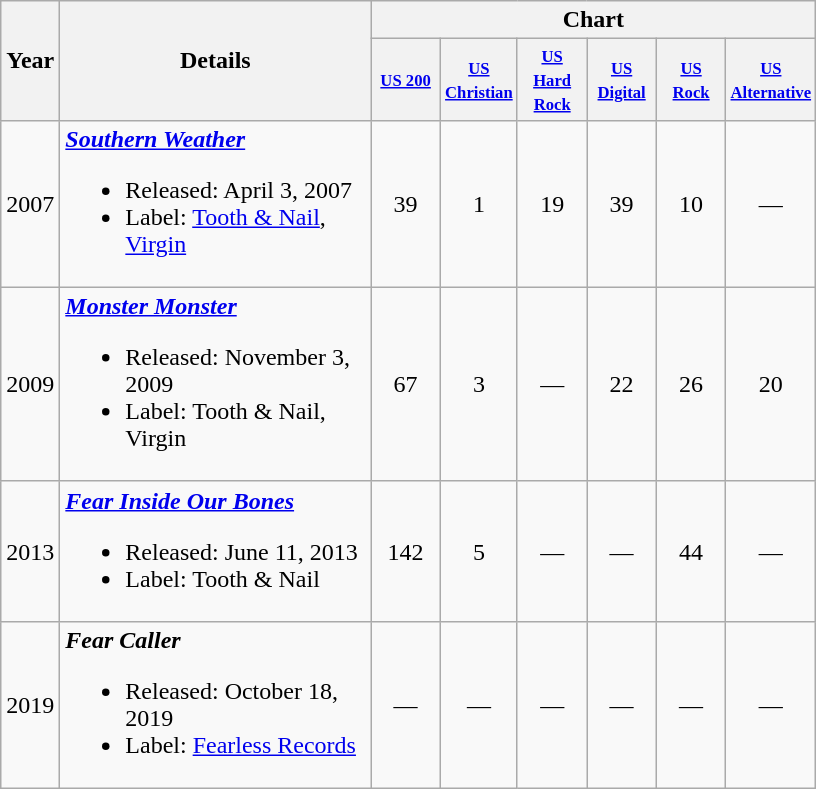<table class="wikitable" style="text-align:center;">
<tr>
<th rowspan="2">Year</th>
<th rowspan="2" style="width:200px;">Details</th>
<th colspan="6">Chart</th>
</tr>
<tr style="font-size:smaller;">
<th style="width:40px;"><small><a href='#'>US 200</a></small></th>
<th style="width:40px;"><small><a href='#'>US Christian</a></small></th>
<th style="width:40px;"><small><a href='#'>US Hard Rock</a></small></th>
<th style="width:40px;"><small><a href='#'>US Digital</a></small></th>
<th style="width:40px;"><small><a href='#'>US Rock</a></small></th>
<th style="width:40px;"><small><a href='#'>US Alternative</a></small></th>
</tr>
<tr>
<td>2007</td>
<td style="text-align:left;"><strong><em><a href='#'>Southern Weather</a></em></strong><br><ul><li>Released: April 3, 2007</li><li>Label: <a href='#'>Tooth & Nail</a>, <a href='#'>Virgin</a></li></ul></td>
<td>39</td>
<td>1</td>
<td>19</td>
<td>39</td>
<td>10</td>
<td>—</td>
</tr>
<tr>
<td>2009</td>
<td style="text-align:left;"><strong><em><a href='#'>Monster Monster</a></em></strong><br><ul><li>Released: November 3, 2009</li><li>Label: Tooth & Nail, Virgin</li></ul></td>
<td>67</td>
<td>3</td>
<td>—</td>
<td>22</td>
<td>26</td>
<td>20</td>
</tr>
<tr>
<td>2013</td>
<td style="text-align:left;"><strong><em><a href='#'>Fear Inside Our Bones</a></em></strong><br><ul><li>Released: June 11, 2013</li><li>Label: Tooth & Nail</li></ul></td>
<td>142</td>
<td>5</td>
<td>—</td>
<td>—</td>
<td>44</td>
<td>—</td>
</tr>
<tr>
<td>2019</td>
<td style="text-align:left;"><strong><em>Fear Caller</em></strong><br><ul><li>Released: October 18, 2019</li><li>Label: <a href='#'>Fearless Records</a></li></ul></td>
<td>—</td>
<td>—</td>
<td>—</td>
<td>—</td>
<td>—</td>
<td>—</td>
</tr>
</table>
